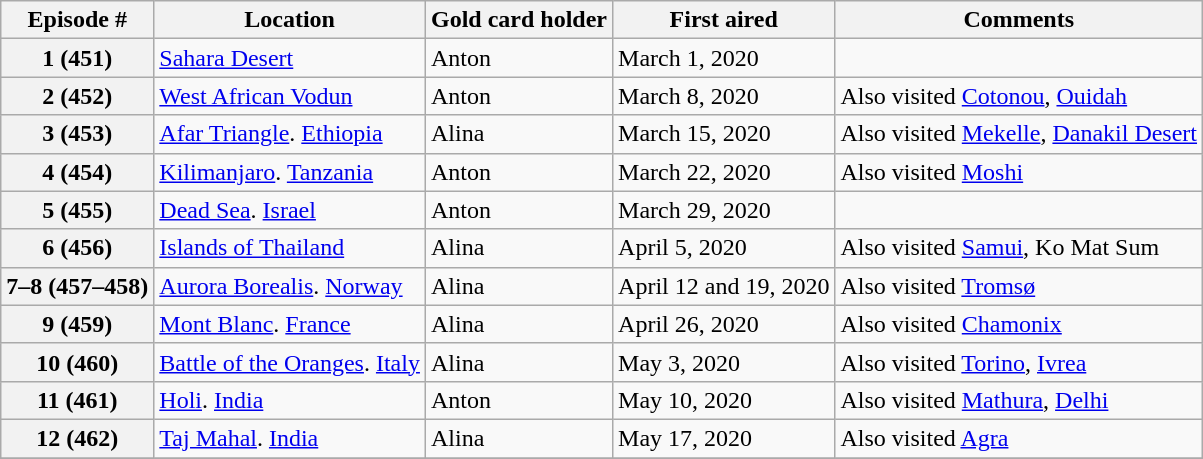<table class="wikitable">
<tr>
<th>Episode #</th>
<th>Location</th>
<th>Gold card holder</th>
<th>First aired</th>
<th>Comments</th>
</tr>
<tr>
<th>1 (451)</th>
<td> <a href='#'>Sahara Desert</a></td>
<td>Anton</td>
<td>March 1, 2020</td>
<td></td>
</tr>
<tr>
<th>2 (452)</th>
<td> <a href='#'>West African Vodun</a></td>
<td>Anton</td>
<td>March 8, 2020</td>
<td>Also visited <a href='#'>Cotonou</a>, <a href='#'>Ouidah</a></td>
</tr>
<tr>
<th>3 (453)</th>
<td> <a href='#'>Afar Triangle</a>. <a href='#'>Ethiopia</a></td>
<td>Alina</td>
<td>March 15, 2020</td>
<td>Also visited <a href='#'>Mekelle</a>, <a href='#'>Danakil Desert</a></td>
</tr>
<tr>
<th>4 (454)</th>
<td> <a href='#'>Kilimanjaro</a>. <a href='#'>Tanzania</a></td>
<td>Anton</td>
<td>March 22, 2020</td>
<td>Also visited <a href='#'>Moshi</a></td>
</tr>
<tr>
<th>5 (455)</th>
<td> <a href='#'>Dead Sea</a>. <a href='#'>Israel</a></td>
<td>Anton</td>
<td>March 29, 2020</td>
<td></td>
</tr>
<tr>
<th>6 (456)</th>
<td> <a href='#'>Islands of Thailand</a></td>
<td>Alina</td>
<td>April 5, 2020</td>
<td>Also visited <a href='#'>Samui</a>, Ko Mat Sum</td>
</tr>
<tr>
<th>7–8 (457–458)</th>
<td> <a href='#'>Aurora Borealis</a>. <a href='#'>Norway</a></td>
<td>Alina</td>
<td>April 12 and 19, 2020</td>
<td>Also visited <a href='#'>Tromsø</a></td>
</tr>
<tr>
<th>9 (459)</th>
<td> <a href='#'>Mont Blanc</a>. <a href='#'>France</a></td>
<td>Alina</td>
<td>April 26, 2020</td>
<td>Also visited <a href='#'>Chamonix</a></td>
</tr>
<tr>
<th>10 (460)</th>
<td> <a href='#'>Battle of the Oranges</a>. <a href='#'>Italy</a></td>
<td>Alina</td>
<td>May 3, 2020</td>
<td>Also visited <a href='#'>Torino</a>, <a href='#'>Ivrea</a></td>
</tr>
<tr>
<th>11 (461)</th>
<td> <a href='#'>Holi</a>. <a href='#'>India</a></td>
<td>Anton</td>
<td>May 10, 2020</td>
<td>Also visited <a href='#'>Mathura</a>, <a href='#'>Delhi</a></td>
</tr>
<tr>
<th>12 (462)</th>
<td> <a href='#'>Taj Mahal</a>. <a href='#'>India</a></td>
<td>Alina</td>
<td>May 17, 2020</td>
<td>Also visited <a href='#'>Agra</a></td>
</tr>
<tr>
</tr>
</table>
